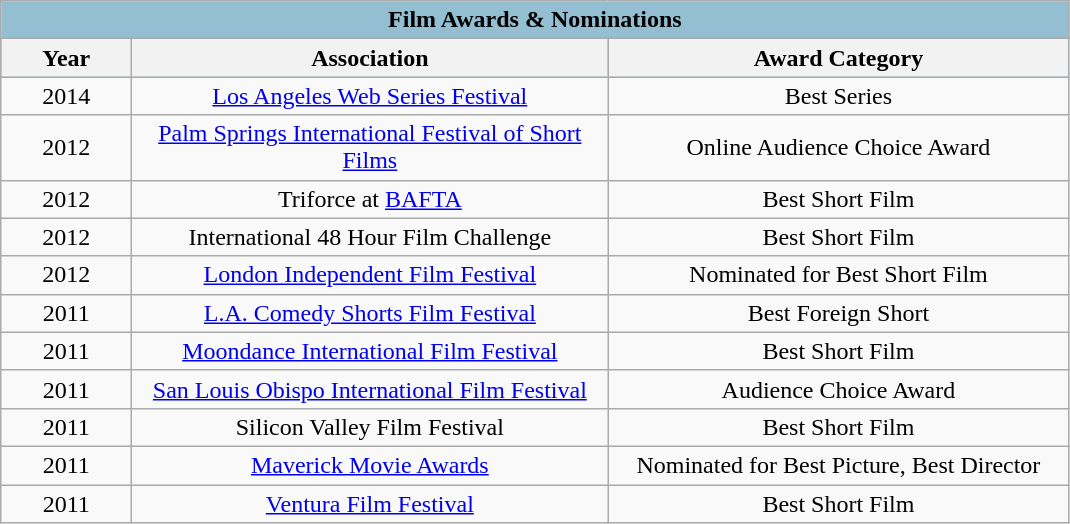<table class="wikitable" style="text-align: center">
<tr ---- bgcolor="#94bfd3">
<td colspan=4 align=center><strong>Film Awards & Nominations</strong></td>
</tr>
<tr ---- bgcolor="#94bfd3">
<th width="80"><strong>Year</strong></th>
<th width="310"><strong>Association</strong></th>
<th width="300"><strong>Award Category</strong></th>
</tr>
<tr>
<td>2014</td>
<td><a href='#'>Los Angeles Web Series Festival</a></td>
<td>Best Series</td>
</tr>
<tr>
<td>2012</td>
<td><a href='#'>Palm Springs International Festival of Short Films</a></td>
<td>Online Audience Choice Award</td>
</tr>
<tr>
<td>2012</td>
<td>Triforce at <a href='#'>BAFTA</a></td>
<td>Best Short Film</td>
</tr>
<tr>
<td>2012</td>
<td>International 48 Hour Film Challenge</td>
<td>Best Short Film</td>
</tr>
<tr>
<td>2012</td>
<td><a href='#'>London Independent Film Festival</a></td>
<td>Nominated for Best Short Film</td>
</tr>
<tr>
<td>2011</td>
<td><a href='#'>L.A. Comedy Shorts Film Festival</a></td>
<td>Best Foreign Short</td>
</tr>
<tr>
<td>2011</td>
<td><a href='#'>Moondance International Film Festival</a></td>
<td>Best Short Film</td>
</tr>
<tr>
<td>2011</td>
<td><a href='#'>San Louis Obispo International Film Festival</a></td>
<td>Audience Choice Award</td>
</tr>
<tr>
<td>2011</td>
<td>Silicon Valley Film Festival</td>
<td>Best Short Film</td>
</tr>
<tr>
<td>2011</td>
<td><a href='#'>Maverick Movie Awards</a></td>
<td>Nominated for Best Picture, Best Director</td>
</tr>
<tr>
<td>2011</td>
<td><a href='#'>Ventura Film Festival</a></td>
<td>Best Short Film</td>
</tr>
</table>
